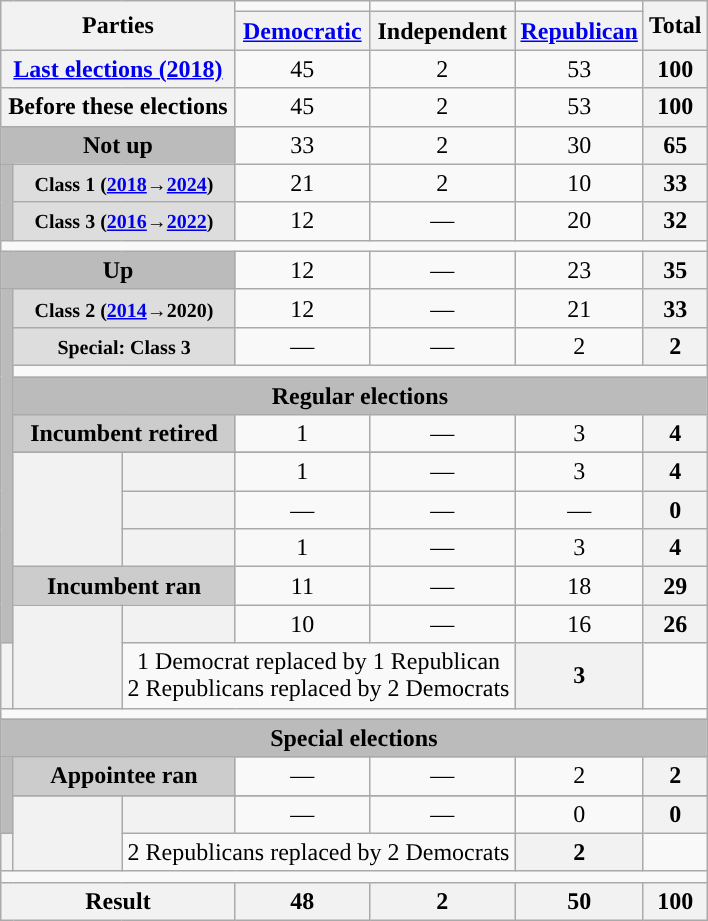<table class=wikitable style="text-align:center">
<tr>
<th colspan=3 rowspan=2>Parties</th>
<td style="background-color:"></td>
<td style="background-color:"></td>
<td style="background-color:"></td>
<th rowspan=2>Total</th>
</tr>
<tr>
<th><a href='#'>Democratic</a></th>
<th>Independent</th>
<th><a href='#'>Republican</a></th>
</tr>
<tr>
<th colspan=3><a href='#'>Last elections (2018)</a></th>
<td>45</td>
<td>2</td>
<td>53</td>
<th>100</th>
</tr>
<tr>
<th colspan=3>Before these elections</th>
<td>45</td>
<td>2</td>
<td>53</td>
<th>100</th>
</tr>
<tr>
<th colspan=3 style="background:#bbb">Not up</th>
<td>33</td>
<td>2</td>
<td>30</td>
<th>65</th>
</tr>
<tr>
<th rowspan=2 style="background:#bbb"></th>
<th colspan=2 style="background:#ddd"><small>Class 1 (<a href='#'>2018</a>→<a href='#'>2024</a>)</small></th>
<td>21</td>
<td>2</td>
<td>10</td>
<th>33</th>
</tr>
<tr>
<th colspan=2 style="background:#ddd"><small>Class 3 (<a href='#'>2016</a>→<a href='#'>2022</a>)</small></th>
<td>12</td>
<td>—</td>
<td>20</td>
<th>32</th>
</tr>
<tr>
<td colspan=99></td>
</tr>
<tr>
<th colspan=3 style="background:#bbb">Up</th>
<td>12</td>
<td>—</td>
<td>23</td>
<th>35</th>
</tr>
<tr>
<th rowspan=11 style="background:#bbb"></th>
<th colspan=2 style="background:#ddd"><small>Class 2 (<a href='#'>2014</a>→2020)</small></th>
<td>12</td>
<td>—</td>
<td>21</td>
<th>33</th>
</tr>
<tr>
<th colspan=2 style="background:#ddd"><small>Special: Class 3</small></th>
<td>—</td>
<td>—</td>
<td>2</td>
<th>2</th>
</tr>
<tr>
<td colspan=99></td>
</tr>
<tr>
<th colspan=9 style="background:#bbb">Regular elections</th>
</tr>
<tr>
<th colspan=2 style="background:#ccc">Incumbent retired</th>
<td>1</td>
<td>—</td>
<td>3</td>
<th>4</th>
</tr>
<tr>
</tr>
<tr>
<th rowspan=3></th>
<th></th>
<td>1</td>
<td>—</td>
<td>3</td>
<th>4</th>
</tr>
<tr>
<th></th>
<td>—</td>
<td>—</td>
<td>—</td>
<th>0</th>
</tr>
<tr>
<th></th>
<td>1</td>
<td>—</td>
<td>3</td>
<th>4</th>
</tr>
<tr>
<th colspan=2 style="background:#ccc">Incumbent ran</th>
<td>11</td>
<td>—</td>
<td>18</td>
<th>29</th>
</tr>
<tr>
<th rowspan=2></th>
<th></th>
<td>10</td>
<td>—</td>
<td>16</td>
<th>26</th>
</tr>
<tr>
<th></th>
<td colspan=3 > 1 Democrat replaced by  1 Republican<br> 2 Republicans replaced by  2 Democrats</td>
<th>3</th>
</tr>
<tr>
<td colspan=100></td>
</tr>
<tr>
<th colspan=9 style="background:#bbb">Special elections</th>
</tr>
<tr>
<th rowspan=3 style="background:#bbb"></th>
<th colspan=2 style="background:#ccc">Appointee ran</th>
<td>—</td>
<td>—</td>
<td>2</td>
<th>2</th>
</tr>
<tr>
</tr>
<tr>
<th rowspan=2></th>
<th></th>
<td>—</td>
<td>—</td>
<td>0</td>
<th>0</th>
</tr>
<tr>
<th></th>
<td colspan=3 > 2 Republicans replaced by  2 Democrats</td>
<th>2</th>
</tr>
<tr>
<td colspan=100></td>
</tr>
<tr>
<th colspan=3>Result</th>
<th>48</th>
<th>2</th>
<th>50</th>
<th>100</th>
</tr>
</table>
